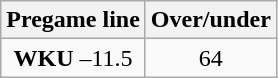<table class="wikitable">
<tr align="center">
<th style=>Pregame line</th>
<th style=>Over/under</th>
</tr>
<tr align="center">
<td><strong>WKU</strong> –11.5</td>
<td>64</td>
</tr>
</table>
